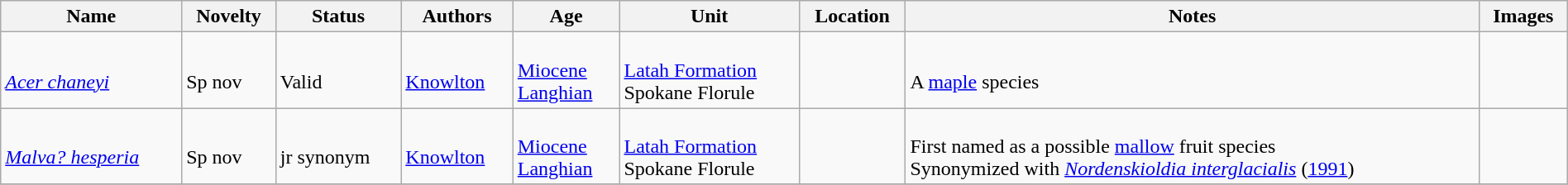<table class="wikitable sortable" align="center" width="100%">
<tr>
<th>Name</th>
<th>Novelty</th>
<th>Status</th>
<th>Authors</th>
<th>Age</th>
<th>Unit</th>
<th>Location</th>
<th>Notes</th>
<th>Images</th>
</tr>
<tr>
<td><br><em><a href='#'>Acer chaneyi</a></em></td>
<td><br>Sp nov</td>
<td><br>Valid</td>
<td><br><a href='#'>Knowlton</a></td>
<td><br><a href='#'>Miocene</a><br><a href='#'>Langhian</a></td>
<td><br><a href='#'>Latah Formation</a><br>Spokane Florule</td>
<td><br><br></td>
<td><br>A <a href='#'>maple</a> species</td>
<td><br></td>
</tr>
<tr>
<td><br><em><a href='#'>Malva? hesperia</a></em></td>
<td><br>Sp nov</td>
<td><br>jr synonym</td>
<td><br><a href='#'>Knowlton</a></td>
<td><br><a href='#'>Miocene</a><br><a href='#'>Langhian</a></td>
<td><br><a href='#'>Latah Formation</a><br>Spokane Florule</td>
<td><br><br></td>
<td><br>First named as a possible <a href='#'>mallow</a> fruit species<br>Synonymized with <em><a href='#'>Nordenskioldia interglacialis</a></em> (<a href='#'>1991</a>)</td>
<td><br></td>
</tr>
<tr>
</tr>
</table>
